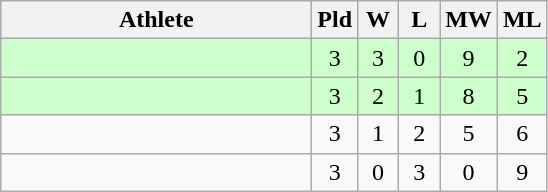<table class="wikitable" style="text-align:center">
<tr>
<th width=200>Athlete</th>
<th width=20>Pld</th>
<th width=20>W</th>
<th width=20>L</th>
<th width=20>MW</th>
<th width=20>ML</th>
</tr>
<tr bgcolor="ccffcc">
<td style="text-align:left"></td>
<td>3</td>
<td>3</td>
<td>0</td>
<td>9</td>
<td>2</td>
</tr>
<tr bgcolor="ccffcc">
<td style="text-align:left"></td>
<td>3</td>
<td>2</td>
<td>1</td>
<td>8</td>
<td>5</td>
</tr>
<tr>
<td style="text-align:left"></td>
<td>3</td>
<td>1</td>
<td>2</td>
<td>5</td>
<td>6</td>
</tr>
<tr>
<td style="text-align:left"></td>
<td>3</td>
<td>0</td>
<td>3</td>
<td>0</td>
<td>9</td>
</tr>
</table>
